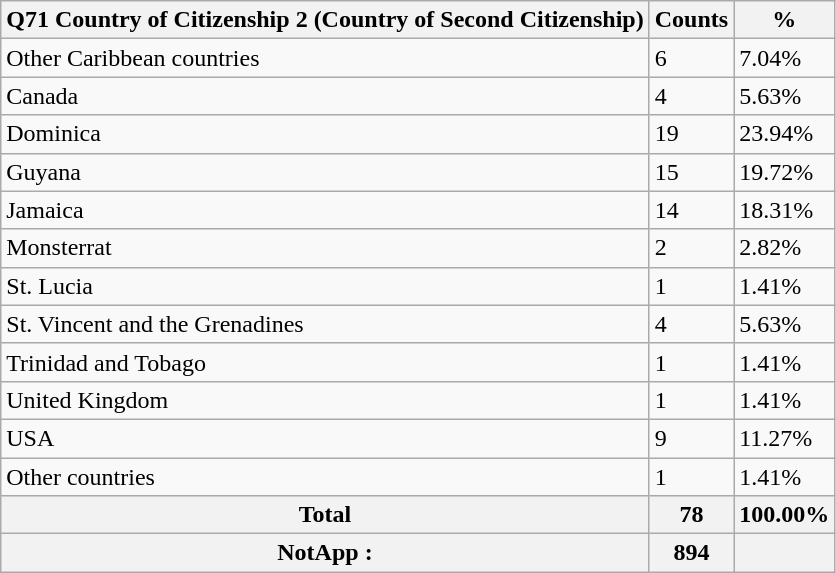<table class="wikitable sortable">
<tr>
<th>Q71 Country of Citizenship 2 (Country of Second Citizenship)</th>
<th>Counts</th>
<th>%</th>
</tr>
<tr>
<td>Other Caribbean countries</td>
<td>6</td>
<td>7.04%</td>
</tr>
<tr>
<td>Canada</td>
<td>4</td>
<td>5.63%</td>
</tr>
<tr>
<td>Dominica</td>
<td>19</td>
<td>23.94%</td>
</tr>
<tr>
<td>Guyana</td>
<td>15</td>
<td>19.72%</td>
</tr>
<tr>
<td>Jamaica</td>
<td>14</td>
<td>18.31%</td>
</tr>
<tr>
<td>Monsterrat</td>
<td>2</td>
<td>2.82%</td>
</tr>
<tr>
<td>St. Lucia</td>
<td>1</td>
<td>1.41%</td>
</tr>
<tr>
<td>St. Vincent and the Grenadines</td>
<td>4</td>
<td>5.63%</td>
</tr>
<tr>
<td>Trinidad and Tobago</td>
<td>1</td>
<td>1.41%</td>
</tr>
<tr>
<td>United Kingdom</td>
<td>1</td>
<td>1.41%</td>
</tr>
<tr>
<td>USA</td>
<td>9</td>
<td>11.27%</td>
</tr>
<tr>
<td>Other countries</td>
<td>1</td>
<td>1.41%</td>
</tr>
<tr>
<th>Total</th>
<th>78</th>
<th>100.00%</th>
</tr>
<tr>
<th>NotApp :</th>
<th>894</th>
<th></th>
</tr>
</table>
